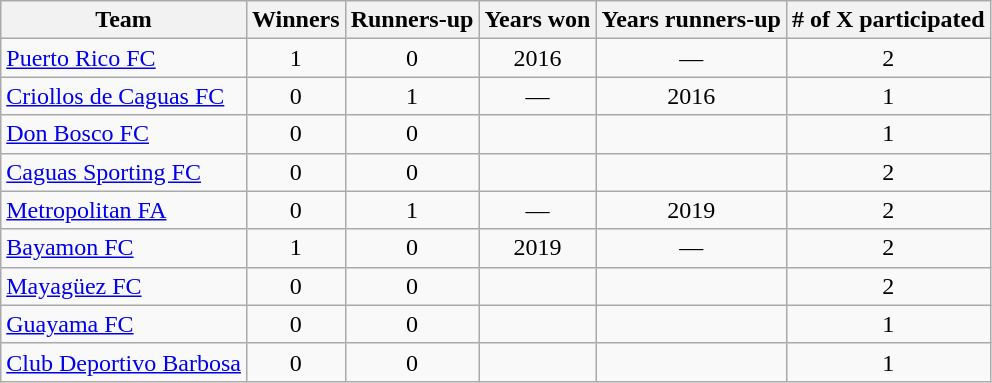<table class="wikitable sortable" style="text-align: center;">
<tr>
<th>Team</th>
<th>Winners</th>
<th>Runners-up</th>
<th>Years won</th>
<th>Years runners-up</th>
<th># of X participated</th>
</tr>
<tr>
<td style="text-align: left;"><a href='#'>Puerto Rico FC</a></td>
<td>1</td>
<td>0</td>
<td>2016</td>
<td>—</td>
<td>2</td>
</tr>
<tr>
<td style="text-align: left;"><a href='#'>Criollos de Caguas FC</a></td>
<td>0</td>
<td>1</td>
<td>—</td>
<td>2016</td>
<td>1</td>
</tr>
<tr>
<td style="text-align: left;"><a href='#'>Don Bosco FC</a></td>
<td>0</td>
<td>0</td>
<td></td>
<td></td>
<td>1</td>
</tr>
<tr>
<td style="text-align: left;"><a href='#'>Caguas Sporting FC</a></td>
<td>0</td>
<td>0</td>
<td></td>
<td></td>
<td>2</td>
</tr>
<tr>
<td style="text-align: left;"><a href='#'>Metropolitan FA</a></td>
<td>0</td>
<td>1</td>
<td>—</td>
<td>2019</td>
<td>2</td>
</tr>
<tr>
<td style="text-align: left;"><a href='#'>Bayamon FC</a></td>
<td>1</td>
<td>0</td>
<td>2019</td>
<td>—</td>
<td>2</td>
</tr>
<tr>
<td style="text-align: left;"><a href='#'>Mayagüez FC</a></td>
<td>0</td>
<td>0</td>
<td></td>
<td></td>
<td>2</td>
</tr>
<tr>
<td style="text-align: left;"><a href='#'>Guayama FC</a></td>
<td>0</td>
<td>0</td>
<td></td>
<td></td>
<td>1</td>
</tr>
<tr>
<td style="text-align: left;"><a href='#'>Club Deportivo Barbosa</a></td>
<td>0</td>
<td>0</td>
<td></td>
<td></td>
<td>1</td>
</tr>
</table>
